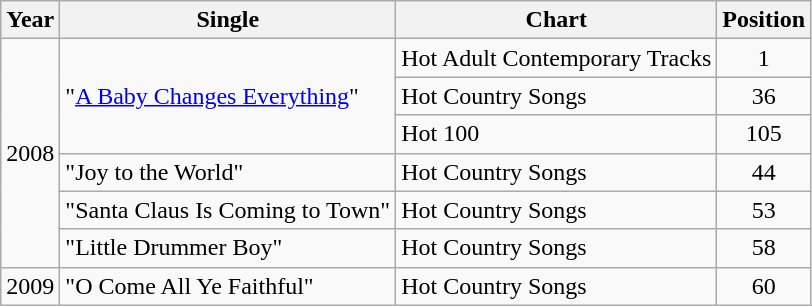<table class="wikitable">
<tr>
<th>Year</th>
<th>Single</th>
<th>Chart</th>
<th>Position</th>
</tr>
<tr>
<td rowspan="6">2008</td>
<td rowspan="3">"<a href='#'>A Baby Changes Everything</a>"</td>
<td>Hot Adult Contemporary Tracks</td>
<td style="text-align:center;">1</td>
</tr>
<tr>
<td>Hot Country Songs</td>
<td style="text-align:center;">36</td>
</tr>
<tr>
<td>Hot 100</td>
<td style="text-align:center;">105</td>
</tr>
<tr>
<td>"Joy to the World"</td>
<td>Hot Country Songs</td>
<td style="text-align:center;">44</td>
</tr>
<tr>
<td>"Santa Claus Is Coming to Town"</td>
<td>Hot Country Songs</td>
<td style="text-align:center;">53</td>
</tr>
<tr>
<td>"Little Drummer Boy"</td>
<td>Hot Country Songs</td>
<td style="text-align:center;">58</td>
</tr>
<tr>
<td>2009</td>
<td>"O Come All Ye Faithful"</td>
<td>Hot Country Songs</td>
<td style="text-align:center;">60</td>
</tr>
</table>
